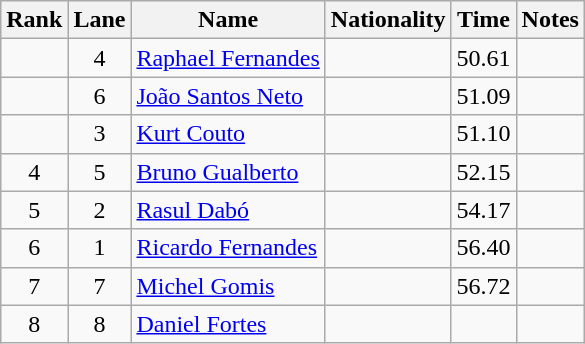<table class="wikitable sortable" style="text-align:center">
<tr>
<th>Rank</th>
<th>Lane</th>
<th>Name</th>
<th>Nationality</th>
<th>Time</th>
<th>Notes</th>
</tr>
<tr>
<td></td>
<td>4</td>
<td align=left><a href='#'>Raphael Fernandes</a></td>
<td align=left></td>
<td>50.61</td>
<td></td>
</tr>
<tr>
<td></td>
<td>6</td>
<td align=left><a href='#'>João Santos Neto</a></td>
<td align=left></td>
<td>51.09</td>
<td></td>
</tr>
<tr>
<td></td>
<td>3</td>
<td align=left><a href='#'>Kurt Couto</a></td>
<td align=left></td>
<td>51.10</td>
<td></td>
</tr>
<tr>
<td>4</td>
<td>5</td>
<td align=left><a href='#'>Bruno Gualberto</a></td>
<td align=left></td>
<td>52.15</td>
<td></td>
</tr>
<tr>
<td>5</td>
<td>2</td>
<td align=left><a href='#'>Rasul Dabó</a></td>
<td align=left></td>
<td>54.17</td>
<td></td>
</tr>
<tr>
<td>6</td>
<td>1</td>
<td align=left><a href='#'>Ricardo Fernandes</a></td>
<td align=left></td>
<td>56.40</td>
<td></td>
</tr>
<tr>
<td>7</td>
<td>7</td>
<td align=left><a href='#'>Michel Gomis</a></td>
<td align=left></td>
<td>56.72</td>
<td></td>
</tr>
<tr>
<td>8</td>
<td>8</td>
<td align=left><a href='#'>Daniel Fortes</a></td>
<td align=left></td>
<td></td>
<td></td>
</tr>
</table>
